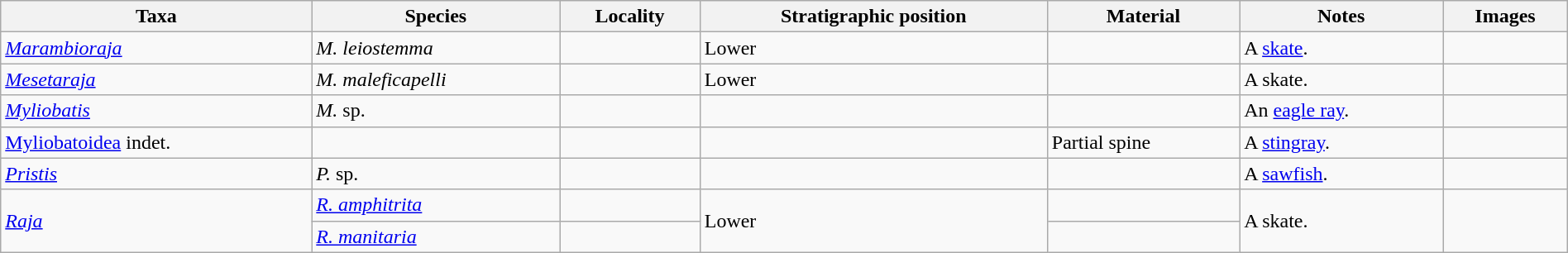<table class="wikitable sortable" align="center" width="100%">
<tr>
<th>Taxa</th>
<th>Species</th>
<th>Locality</th>
<th>Stratigraphic position</th>
<th>Material</th>
<th>Notes</th>
<th>Images</th>
</tr>
<tr>
<td><em><a href='#'>Marambioraja</a></em></td>
<td><em>M. leiostemma</em></td>
<td></td>
<td>Lower</td>
<td></td>
<td>A <a href='#'>skate</a>.</td>
<td></td>
</tr>
<tr>
<td><em><a href='#'>Mesetaraja</a></em></td>
<td><em>M. maleficapelli</em></td>
<td></td>
<td>Lower</td>
<td></td>
<td>A skate.</td>
<td></td>
</tr>
<tr>
<td><em><a href='#'>Myliobatis</a></em></td>
<td><em>M.</em> sp.</td>
<td></td>
<td></td>
<td></td>
<td>An <a href='#'>eagle ray</a>.</td>
<td></td>
</tr>
<tr>
<td><a href='#'>Myliobatoidea</a> indet.</td>
<td></td>
<td></td>
<td></td>
<td>Partial spine</td>
<td>A <a href='#'>stingray</a>.</td>
<td></td>
</tr>
<tr>
<td><em><a href='#'>Pristis</a></em></td>
<td><em>P.</em> sp.</td>
<td></td>
<td></td>
<td></td>
<td>A <a href='#'>sawfish</a>.</td>
<td></td>
</tr>
<tr>
<td rowspan="2"><em><a href='#'>Raja</a></em></td>
<td><em><a href='#'>R. amphitrita</a></em></td>
<td></td>
<td rowspan="2">Lower</td>
<td></td>
<td rowspan="2">A skate.</td>
<td rowspan="2"></td>
</tr>
<tr>
<td><em><a href='#'>R. manitaria</a></em></td>
<td></td>
<td></td>
</tr>
</table>
